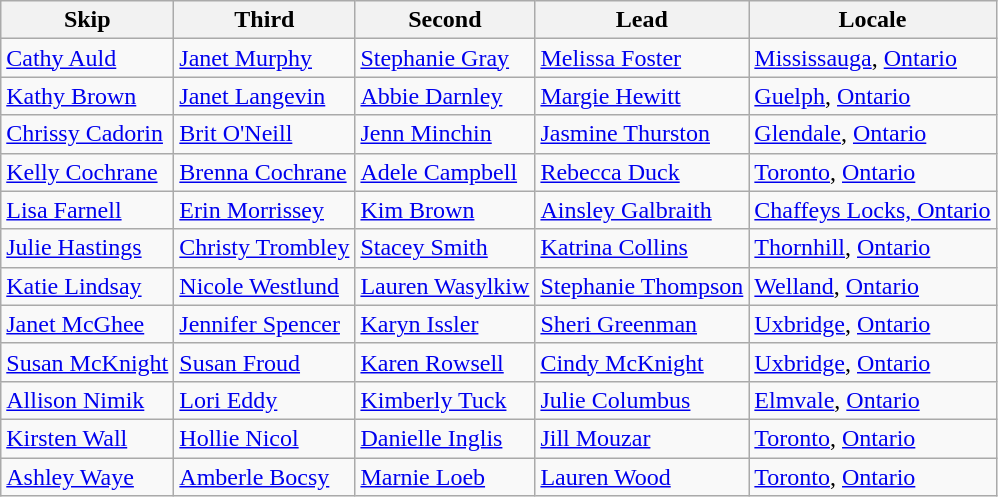<table class=wikitable>
<tr>
<th>Skip</th>
<th>Third</th>
<th>Second</th>
<th>Lead</th>
<th>Locale</th>
</tr>
<tr>
<td><a href='#'>Cathy Auld</a></td>
<td><a href='#'>Janet Murphy</a></td>
<td><a href='#'>Stephanie Gray</a></td>
<td><a href='#'>Melissa Foster</a></td>
<td> <a href='#'>Mississauga</a>, <a href='#'>Ontario</a></td>
</tr>
<tr>
<td><a href='#'>Kathy Brown</a></td>
<td><a href='#'>Janet Langevin</a></td>
<td><a href='#'>Abbie Darnley</a></td>
<td><a href='#'>Margie Hewitt</a></td>
<td> <a href='#'>Guelph</a>, <a href='#'>Ontario</a></td>
</tr>
<tr>
<td><a href='#'>Chrissy Cadorin</a></td>
<td><a href='#'>Brit O'Neill</a></td>
<td><a href='#'>Jenn Minchin</a></td>
<td><a href='#'>Jasmine Thurston</a></td>
<td> <a href='#'>Glendale</a>, <a href='#'>Ontario</a></td>
</tr>
<tr>
<td><a href='#'>Kelly Cochrane</a></td>
<td><a href='#'>Brenna Cochrane</a></td>
<td><a href='#'>Adele Campbell</a></td>
<td><a href='#'>Rebecca Duck</a></td>
<td> <a href='#'>Toronto</a>, <a href='#'>Ontario</a></td>
</tr>
<tr>
<td><a href='#'>Lisa Farnell</a></td>
<td><a href='#'>Erin Morrissey</a></td>
<td><a href='#'>Kim Brown</a></td>
<td><a href='#'>Ainsley Galbraith</a></td>
<td> <a href='#'>Chaffeys Locks, Ontario</a></td>
</tr>
<tr>
<td><a href='#'>Julie Hastings</a></td>
<td><a href='#'>Christy Trombley</a></td>
<td><a href='#'>Stacey Smith</a></td>
<td><a href='#'>Katrina Collins</a></td>
<td> <a href='#'>Thornhill</a>, <a href='#'>Ontario</a></td>
</tr>
<tr>
<td><a href='#'>Katie Lindsay</a></td>
<td><a href='#'>Nicole Westlund</a></td>
<td><a href='#'>Lauren Wasylkiw</a></td>
<td><a href='#'>Stephanie Thompson</a></td>
<td> <a href='#'>Welland</a>, <a href='#'>Ontario</a></td>
</tr>
<tr>
<td><a href='#'>Janet McGhee</a></td>
<td><a href='#'>Jennifer Spencer</a></td>
<td><a href='#'>Karyn Issler</a></td>
<td><a href='#'>Sheri Greenman</a></td>
<td> <a href='#'>Uxbridge</a>, <a href='#'>Ontario</a></td>
</tr>
<tr>
<td><a href='#'>Susan McKnight</a></td>
<td><a href='#'>Susan Froud</a></td>
<td><a href='#'>Karen Rowsell</a></td>
<td><a href='#'>Cindy McKnight</a></td>
<td> <a href='#'>Uxbridge</a>, <a href='#'>Ontario</a></td>
</tr>
<tr>
<td><a href='#'>Allison Nimik</a></td>
<td><a href='#'>Lori Eddy</a></td>
<td><a href='#'>Kimberly Tuck</a></td>
<td><a href='#'>Julie Columbus</a></td>
<td> <a href='#'>Elmvale</a>, <a href='#'>Ontario</a></td>
</tr>
<tr>
<td><a href='#'>Kirsten Wall</a></td>
<td><a href='#'>Hollie Nicol</a></td>
<td><a href='#'>Danielle Inglis</a></td>
<td><a href='#'>Jill Mouzar</a></td>
<td> <a href='#'>Toronto</a>, <a href='#'>Ontario</a></td>
</tr>
<tr>
<td><a href='#'>Ashley Waye</a></td>
<td><a href='#'>Amberle Bocsy</a></td>
<td><a href='#'>Marnie Loeb</a></td>
<td><a href='#'>Lauren Wood</a></td>
<td> <a href='#'>Toronto</a>, <a href='#'>Ontario</a></td>
</tr>
</table>
